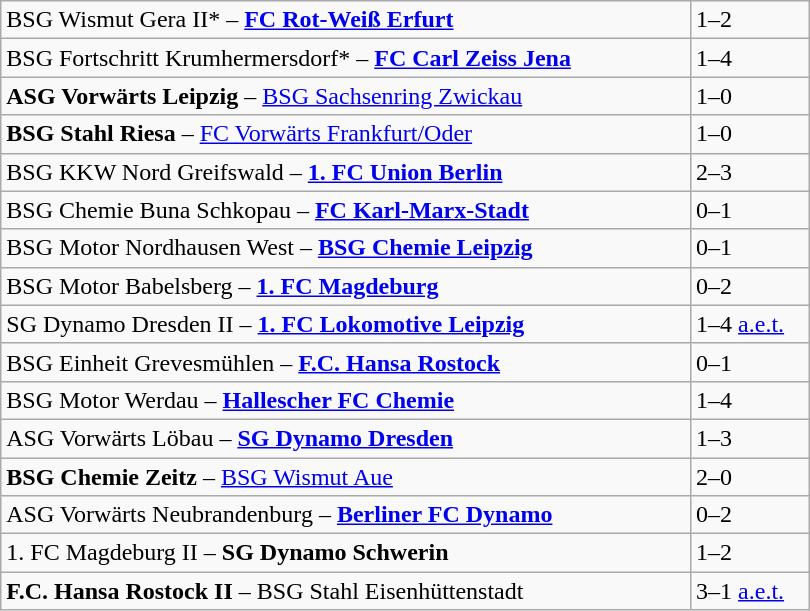<table class="wikitable" style="width:540px;">
<tr>
<td>BSG Wismut Gera II* – <strong><a href='#'>FC Rot-Weiß Erfurt</a></strong></td>
<td>1–2</td>
</tr>
<tr>
<td>BSG Fortschritt Krumhermersdorf* – <strong><a href='#'>FC Carl Zeiss Jena</a></strong></td>
<td>1–4</td>
</tr>
<tr>
<td><strong>ASG Vorwärts Leipzig</strong> – <a href='#'>BSG Sachsenring Zwickau</a></td>
<td>1–0</td>
</tr>
<tr>
<td><strong>BSG Stahl Riesa</strong> – <a href='#'>FC Vorwärts Frankfurt/Oder</a></td>
<td>1–0</td>
</tr>
<tr>
<td>BSG KKW Nord Greifswald – <strong><a href='#'>1. FC Union Berlin</a></strong></td>
<td>2–3</td>
</tr>
<tr>
<td>BSG Chemie Buna Schkopau – <strong><a href='#'>FC Karl-Marx-Stadt</a></strong></td>
<td>0–1</td>
</tr>
<tr>
<td>BSG Motor Nordhausen West – <strong><a href='#'>BSG Chemie Leipzig</a></strong></td>
<td>0–1</td>
</tr>
<tr>
<td>BSG Motor Babelsberg – <strong><a href='#'>1. FC Magdeburg</a></strong></td>
<td>0–2</td>
</tr>
<tr>
<td>SG Dynamo Dresden II – <strong><a href='#'>1. FC Lokomotive Leipzig</a></strong></td>
<td>1–4 <a href='#'>a.e.t.</a></td>
</tr>
<tr>
<td>BSG Einheit Grevesmühlen – <strong><a href='#'>F.C. Hansa Rostock</a></strong></td>
<td>0–1</td>
</tr>
<tr>
<td>BSG Motor Werdau – <strong><a href='#'>Hallescher FC Chemie</a></strong></td>
<td>1–4</td>
</tr>
<tr>
<td>ASG Vorwärts Löbau – <strong><a href='#'>SG Dynamo Dresden</a></strong></td>
<td>1–3</td>
</tr>
<tr>
<td><strong>BSG Chemie Zeitz</strong> – <a href='#'>BSG Wismut Aue</a></td>
<td>2–0</td>
</tr>
<tr>
<td>ASG Vorwärts Neubrandenburg – <strong><a href='#'>Berliner FC Dynamo</a></strong></td>
<td>0–2</td>
</tr>
<tr>
<td>1. FC Magdeburg II – <strong>SG Dynamo Schwerin</strong></td>
<td>1–2</td>
</tr>
<tr>
<td><strong>F.C. Hansa Rostock II</strong> – BSG Stahl Eisenhüttenstadt</td>
<td>3–1 <a href='#'>a.e.t.</a></td>
</tr>
</table>
